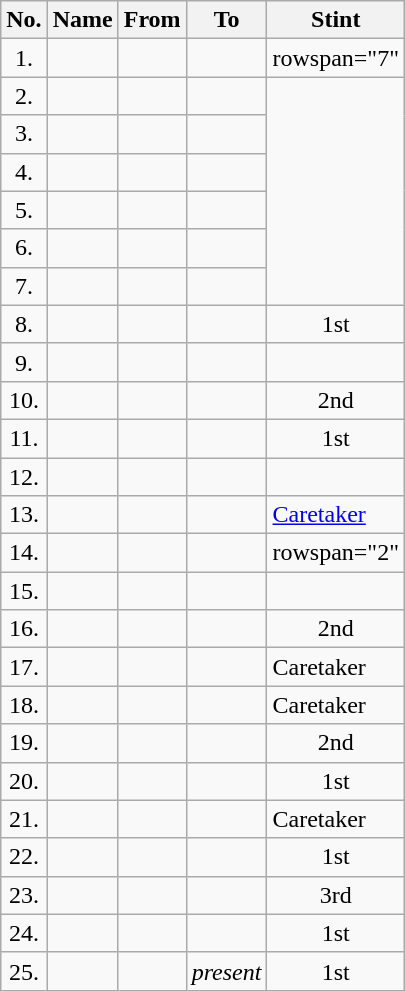<table class="wikitable">
<tr>
<th>No.</th>
<th>Name</th>
<th>From</th>
<th>To</th>
<th>Stint</th>
</tr>
<tr>
<td align="center">1.</td>
<td> </td>
<td></td>
<td></td>
<td>rowspan="7" </td>
</tr>
<tr>
<td align="center">2.</td>
<td> </td>
<td></td>
<td></td>
</tr>
<tr>
<td align="center">3.</td>
<td> </td>
<td></td>
<td></td>
</tr>
<tr>
<td align="center">4.</td>
<td> </td>
<td></td>
<td></td>
</tr>
<tr>
<td align="center">5.</td>
<td> </td>
<td></td>
<td></td>
</tr>
<tr>
<td align="center">6.</td>
<td> </td>
<td></td>
<td></td>
</tr>
<tr>
<td align="center">7.</td>
<td> </td>
<td></td>
<td></td>
</tr>
<tr>
<td align="center">8.</td>
<td> </td>
<td></td>
<td></td>
<td align="center">1st</td>
</tr>
<tr>
<td align="center">9.</td>
<td> </td>
<td></td>
<td></td>
<td></td>
</tr>
<tr>
<td align="center">10.</td>
<td> </td>
<td></td>
<td></td>
<td align="center">2nd</td>
</tr>
<tr>
<td align="center">11.</td>
<td> </td>
<td></td>
<td></td>
<td align="center">1st</td>
</tr>
<tr>
<td align="center">12.</td>
<td> </td>
<td></td>
<td></td>
<td></td>
</tr>
<tr>
<td align="center">13.</td>
<td> </td>
<td></td>
<td></td>
<td><a href='#'>Caretaker</a></td>
</tr>
<tr>
<td align="center">14.</td>
<td> </td>
<td></td>
<td></td>
<td>rowspan="2" </td>
</tr>
<tr>
<td align="center">15.</td>
<td> </td>
<td></td>
<td></td>
</tr>
<tr>
<td align="center">16.</td>
<td> </td>
<td></td>
<td></td>
<td align="center">2nd</td>
</tr>
<tr>
<td align="center">17.</td>
<td> </td>
<td></td>
<td></td>
<td>Caretaker</td>
</tr>
<tr>
<td align="center">18.</td>
<td> <br> </td>
<td></td>
<td></td>
<td>Caretaker</td>
</tr>
<tr>
<td align="center">19.</td>
<td> </td>
<td></td>
<td></td>
<td align="center">2nd</td>
</tr>
<tr>
<td align="center">20.</td>
<td> </td>
<td></td>
<td></td>
<td align="center">1st</td>
</tr>
<tr>
<td align="center">21.</td>
<td> </td>
<td></td>
<td></td>
<td>Caretaker</td>
</tr>
<tr>
<td align="center">22.</td>
<td> </td>
<td></td>
<td></td>
<td align="center">1st</td>
</tr>
<tr>
<td align="center">23.</td>
<td> </td>
<td></td>
<td></td>
<td align="center">3rd</td>
</tr>
<tr>
<td align="center">24.</td>
<td> </td>
<td></td>
<td></td>
<td align="center">1st</td>
</tr>
<tr>
<td align="center">25.</td>
<td> </td>
<td></td>
<td><em>present</em></td>
<td align="center">1st</td>
</tr>
</table>
